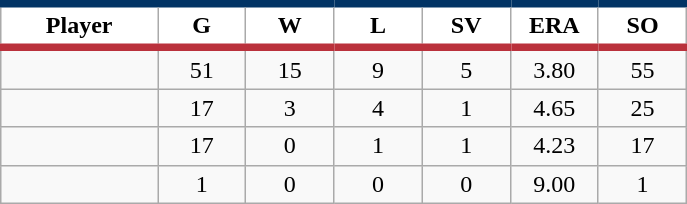<table class="wikitable sortable">
<tr>
<th style="background:#FFFFFF; border-top:#023465 5px solid; border-bottom:#ba313c 5px solid;" width="16%">Player</th>
<th style="background:#FFFFFF; border-top:#023465 5px solid; border-bottom:#ba313c 5px solid;" width="9%">G</th>
<th style="background:#FFFFFF; border-top:#023465 5px solid; border-bottom:#ba313c 5px solid;" width="9%">W</th>
<th style="background:#FFFFFF; border-top:#023465 5px solid; border-bottom:#ba313c 5px solid;" width="9%">L</th>
<th style="background:#FFFFFF; border-top:#023465 5px solid; border-bottom:#ba313c 5px solid;" width="9%">SV</th>
<th style="background:#FFFFFF; border-top:#023465 5px solid; border-bottom:#ba313c 5px solid;" width="9%">ERA</th>
<th style="background:#FFFFFF; border-top:#023465 5px solid; border-bottom:#ba313c 5px solid;" width="9%">SO</th>
</tr>
<tr align="center">
<td></td>
<td>51</td>
<td>15</td>
<td>9</td>
<td>5</td>
<td>3.80</td>
<td>55</td>
</tr>
<tr align="center">
<td></td>
<td>17</td>
<td>3</td>
<td>4</td>
<td>1</td>
<td>4.65</td>
<td>25</td>
</tr>
<tr align="center">
<td></td>
<td>17</td>
<td>0</td>
<td>1</td>
<td>1</td>
<td>4.23</td>
<td>17</td>
</tr>
<tr align="center">
<td></td>
<td>1</td>
<td>0</td>
<td>0</td>
<td>0</td>
<td>9.00</td>
<td>1</td>
</tr>
</table>
